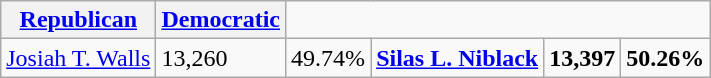<table class=wikitable>
<tr>
<th><a href='#'>Republican</a></th>
<th><a href='#'>Democratic</a></th>
</tr>
<tr>
<td><a href='#'>Josiah T. Walls</a></td>
<td>13,260</td>
<td>49.74%</td>
<td><strong><a href='#'>Silas L. Niblack</a></strong></td>
<td><strong>13,397</strong></td>
<td><strong>50.26%</strong></td>
</tr>
</table>
